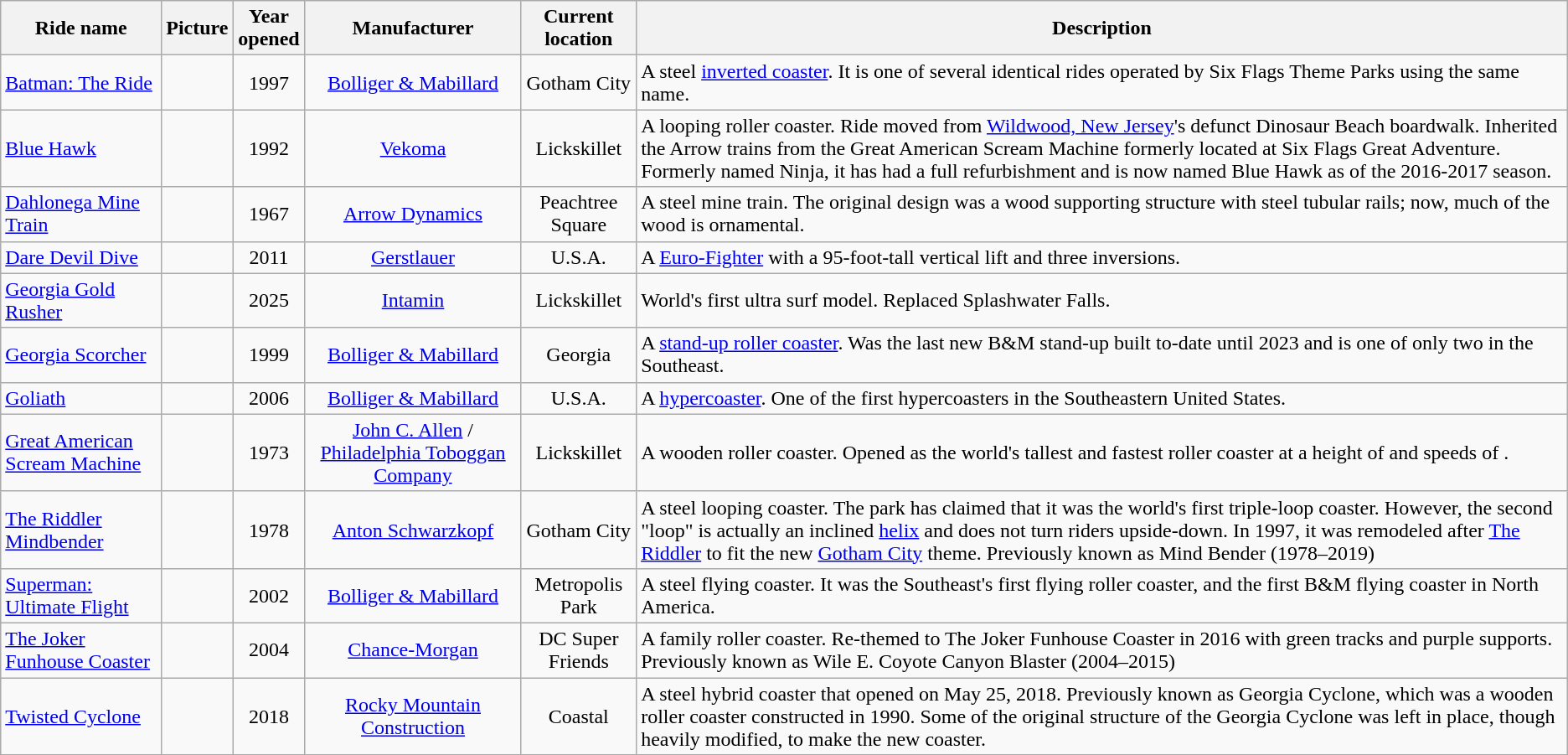<table class="wikitable sortable">
<tr>
<th>Ride name</th>
<th>Picture</th>
<th width=50>Year opened</th>
<th>Manufacturer</th>
<th>Current location</th>
<th>Description</th>
</tr>
<tr>
<td><a href='#'>Batman: The Ride</a></td>
<td> </td>
<td align="center">1997</td>
<td style="text-align:center"><a href='#'>Bolliger & Mabillard</a></td>
<td style="text-align:center">Gotham City</td>
<td>A steel <a href='#'>inverted coaster</a>. It is one of several identical rides operated by Six Flags Theme Parks using the same name.</td>
</tr>
<tr>
<td><a href='#'>Blue Hawk</a></td>
<td> </td>
<td align="center">1992</td>
<td style="text-align:center"><a href='#'>Vekoma</a></td>
<td style="text-align:center">Lickskillet</td>
<td>A looping roller coaster. Ride moved from <a href='#'>Wildwood, New Jersey</a>'s defunct Dinosaur Beach boardwalk. Inherited the Arrow trains from the Great American Scream Machine formerly located at Six Flags Great Adventure. Formerly named Ninja, it has had a full refurbishment and is now named Blue Hawk as of the 2016-2017 season.</td>
</tr>
<tr>
<td><a href='#'>Dahlonega Mine Train</a></td>
<td> </td>
<td align="center">1967</td>
<td style="text-align:center"><a href='#'>Arrow Dynamics</a></td>
<td style="text-align:center">Peachtree Square</td>
<td>A steel mine train. The original design was a wood supporting structure with steel tubular rails; now, much of the wood is ornamental.</td>
</tr>
<tr>
<td><a href='#'>Dare Devil Dive</a></td>
<td> </td>
<td align="center">2011</td>
<td style="text-align:center"><a href='#'>Gerstlauer</a></td>
<td style="text-align:center">U.S.A.</td>
<td>A <a href='#'>Euro-Fighter</a> with a 95-foot-tall vertical lift and three inversions.</td>
</tr>
<tr>
<td><a href='#'>Georgia Gold Rusher</a></td>
<td></td>
<td style="text-align:center">2025</td>
<td style="text-align:center"><a href='#'>Intamin</a></td>
<td style="text-align:center">Lickskillet</td>
<td>World's first ultra surf model. Replaced Splashwater Falls.</td>
</tr>
<tr>
<td><a href='#'>Georgia Scorcher</a></td>
<td> </td>
<td align="center">1999</td>
<td style="text-align:center"><a href='#'>Bolliger & Mabillard</a></td>
<td style="text-align:center">Georgia</td>
<td>A <a href='#'>stand-up roller coaster</a>. Was the last new B&M stand-up built to-date until 2023 and is one of only two in the Southeast.</td>
</tr>
<tr>
<td><a href='#'>Goliath</a></td>
<td> </td>
<td align="center">2006</td>
<td style="text-align:center"><a href='#'>Bolliger & Mabillard</a></td>
<td style="text-align:center">U.S.A.</td>
<td>A <a href='#'>hypercoaster</a>. One of the first hypercoasters in the Southeastern United States.</td>
</tr>
<tr>
<td><a href='#'>Great American Scream Machine</a></td>
<td> </td>
<td align="center">1973</td>
<td style="text-align:center"><a href='#'>John C. Allen</a> / <a href='#'>Philadelphia Toboggan Company</a></td>
<td style="text-align:center">Lickskillet</td>
<td>A wooden roller coaster. Opened as the world's tallest and fastest roller coaster at a height of  and speeds of .</td>
</tr>
<tr>
<td><a href='#'>The Riddler Mindbender</a></td>
<td> </td>
<td align="center">1978</td>
<td style="text-align:center"><a href='#'>Anton Schwarzkopf</a></td>
<td style="text-align:center">Gotham City</td>
<td>A steel looping coaster. The park has claimed that it was the world's first triple-loop coaster. However, the second "loop" is actually an inclined <a href='#'>helix</a> and does not turn riders upside-down. In 1997, it was remodeled after <a href='#'>The Riddler</a> to fit the new <a href='#'>Gotham City</a> theme. Previously known as Mind Bender (1978–2019)</td>
</tr>
<tr>
<td><a href='#'>Superman: Ultimate Flight</a></td>
<td> </td>
<td align="center">2002</td>
<td style="text-align:center"><a href='#'>Bolliger & Mabillard</a></td>
<td style="text-align:center">Metropolis Park</td>
<td>A steel flying coaster. It was the Southeast's first flying roller coaster, and the first B&M flying coaster in North America.</td>
</tr>
<tr>
<td><a href='#'>The Joker Funhouse Coaster</a></td>
<td> </td>
<td align="center">2004</td>
<td style="text-align:center"><a href='#'>Chance-Morgan</a></td>
<td style="text-align:center">DC Super Friends</td>
<td>A family roller coaster. Re-themed to The Joker Funhouse Coaster in 2016 with green tracks and purple supports. Previously known as Wile E. Coyote Canyon Blaster (2004–2015)</td>
</tr>
<tr>
<td><a href='#'>Twisted Cyclone</a></td>
<td> </td>
<td align="center">2018</td>
<td style="text-align:center"><a href='#'>Rocky Mountain Construction</a></td>
<td style="text-align:center">Coastal</td>
<td>A steel hybrid coaster that opened on May 25, 2018. Previously known as Georgia Cyclone, which was a wooden roller coaster constructed in 1990. Some of the original structure of the Georgia Cyclone was left in place, though heavily modified, to make the new coaster.</td>
</tr>
</table>
